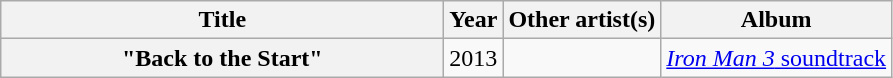<table class="wikitable plainrowheaders" style="text-align:center;">
<tr>
<th scope="col" style="width:18em;">Title</th>
<th scope="col">Year</th>
<th scope="col">Other artist(s)</th>
<th scope="col">Album</th>
</tr>
<tr>
<th scope="row">"Back to the Start"</th>
<td>2013</td>
<td></td>
<td><a href='#'><em>Iron Man 3</em> soundtrack</a></td>
</tr>
</table>
